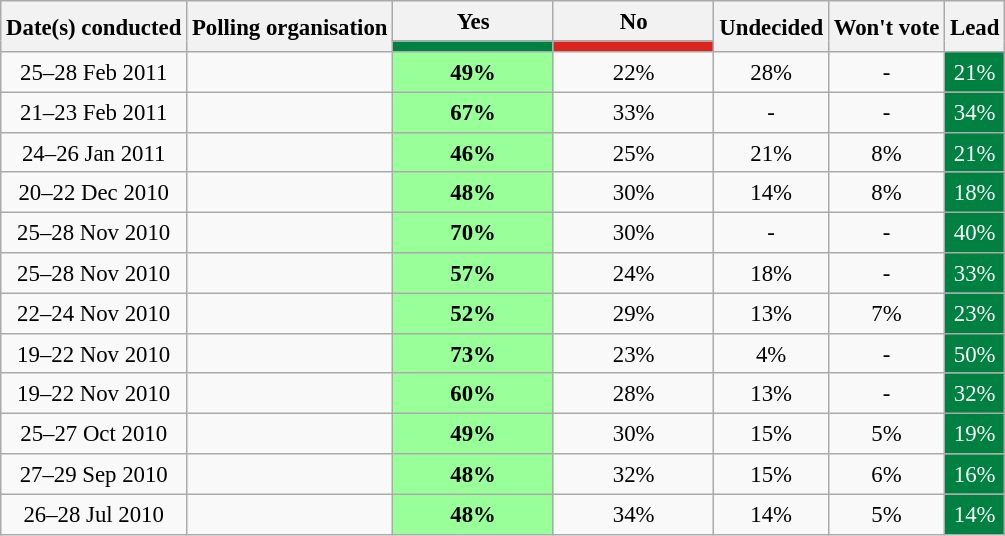<table class="wikitable" style="text-align: center; line-height: 1.3em; font-size: 95%;">
<tr>
<th rowspan="2">Date(s) conducted</th>
<th rowspan="2">Polling organisation</th>
<th>Yes</th>
<th>No</th>
<th rowspan="2">Undecided</th>
<th rowspan="2">Won't vote</th>
<th rowspan="2">Lead</th>
</tr>
<tr>
<th class="unsortable" style="background: rgb(0, 129, 66); width: 100px; color: white;"></th>
<th class="unsortable" style="background: rgb(220, 36, 31); width: 100px; color: white;"></th>
</tr>
<tr>
<td>25–28 Feb 2011</td>
<td></td>
<td style="background: rgb(153, 255, 153);"><strong>49%</strong></td>
<td>22%</td>
<td>28%</td>
<td>-</td>
<td style="background: rgb(0, 129, 66); color: white;">21%</td>
</tr>
<tr>
<td>21–23 Feb 2011</td>
<td></td>
<td style="background: rgb(153, 255, 153);"><strong>67%</strong></td>
<td>33%</td>
<td>-</td>
<td>-</td>
<td style="background: rgb(0, 129, 66); color: white;">34%</td>
</tr>
<tr>
<td>24–26 Jan 2011</td>
<td></td>
<td style="background: rgb(153, 255, 153);"><strong>46%</strong></td>
<td>25%</td>
<td>21%</td>
<td>8%</td>
<td style="background: rgb(0, 129, 66); color: white;">21%</td>
</tr>
<tr>
<td>20–22 Dec 2010</td>
<td></td>
<td style="background: rgb(153, 255, 153);"><strong>48%</strong></td>
<td>30%</td>
<td>14%</td>
<td>8%</td>
<td style="background: rgb(0, 129, 66); color: white;">18%</td>
</tr>
<tr>
<td>25–28 Nov 2010</td>
<td></td>
<td style="background: rgb(153, 255, 153);"><strong>70%</strong></td>
<td>30%</td>
<td>-</td>
<td>-</td>
<td style="background: rgb(0, 129, 66); color: white;">40%</td>
</tr>
<tr>
<td>25–28 Nov 2010</td>
<td></td>
<td style="background: rgb(153, 255, 153);"><strong>57%</strong></td>
<td>24%</td>
<td>18%</td>
<td>-</td>
<td style="background: rgb(0, 129, 66); color: white;">33%</td>
</tr>
<tr>
<td>22–24 Nov 2010</td>
<td></td>
<td style="background: rgb(153, 255, 153);"><strong>52%</strong></td>
<td>29%</td>
<td>13%</td>
<td>7%</td>
<td style="background: rgb(0, 129, 66); color: white;">23%</td>
</tr>
<tr>
<td>19–22 Nov 2010</td>
<td></td>
<td style="background: rgb(153, 255, 153);"><strong>73%</strong></td>
<td>23%</td>
<td>4%</td>
<td>-</td>
<td style="background: rgb(0, 129, 66); color: white;">50%</td>
</tr>
<tr>
<td>19–22 Nov 2010</td>
<td></td>
<td style="background: rgb(153, 255, 153);"><strong>60%</strong></td>
<td>28%</td>
<td>13%</td>
<td>-</td>
<td style="background: rgb(0, 129, 66); color: white;">32%</td>
</tr>
<tr>
<td>25–27 Oct 2010</td>
<td></td>
<td style="background: rgb(153, 255, 153);"><strong>49%</strong></td>
<td>30%</td>
<td>15%</td>
<td>5%</td>
<td style="background: rgb(0, 129, 66); color: white;">19%</td>
</tr>
<tr>
<td>27–29 Sep 2010</td>
<td></td>
<td style="background: rgb(153, 255, 153);"><strong>48%</strong></td>
<td>32%</td>
<td>15%</td>
<td>6%</td>
<td style="background: rgb(0, 129, 66); color: white;">16%</td>
</tr>
<tr>
<td>26–28 Jul 2010</td>
<td></td>
<td style="background: rgb(153, 255, 153);"><strong>48%</strong></td>
<td>34%</td>
<td>14%</td>
<td>5%</td>
<td style="background: rgb(0, 129, 66); color: white;">14%</td>
</tr>
</table>
